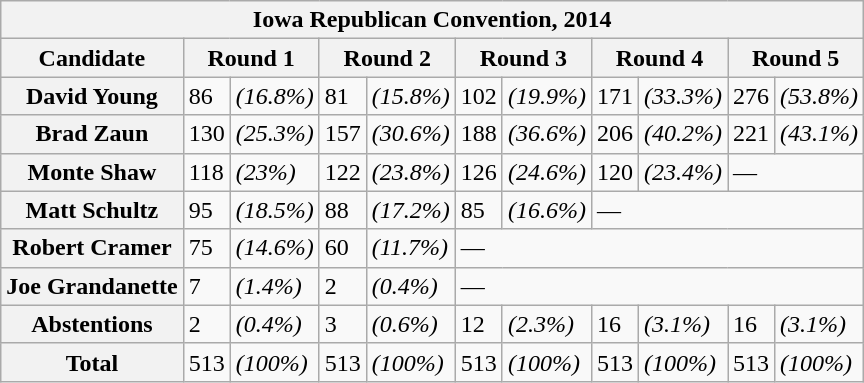<table class="wikitable">
<tr>
<th colspan=11>Iowa Republican Convention, 2014</th>
</tr>
<tr>
<th>Candidate</th>
<th colspan=2>Round 1</th>
<th colspan=2>Round 2</th>
<th colspan=2>Round 3</th>
<th colspan=2>Round 4</th>
<th colspan=2>Round 5</th>
</tr>
<tr>
<th>David Young</th>
<td>86</td>
<td><em>(16.8%)</em></td>
<td>81</td>
<td><em>(15.8%)</em></td>
<td>102</td>
<td><em>(19.9%)</em></td>
<td>171</td>
<td><em>(33.3%)</em></td>
<td>276</td>
<td><em>(53.8%)</em></td>
</tr>
<tr>
<th>Brad Zaun</th>
<td>130</td>
<td><em>(25.3%)</em></td>
<td>157</td>
<td><em>(30.6%)</em></td>
<td>188</td>
<td><em>(36.6%)</em></td>
<td>206</td>
<td><em>(40.2%)</em></td>
<td>221</td>
<td><em>(43.1%)</em></td>
</tr>
<tr>
<th>Monte Shaw</th>
<td>118</td>
<td><em>(23%)</em></td>
<td>122</td>
<td><em>(23.8%)</em></td>
<td>126</td>
<td><em>(24.6%)</em></td>
<td>120</td>
<td><em>(23.4%)</em></td>
<td colspan=2>—</td>
</tr>
<tr>
<th>Matt Schultz</th>
<td>95</td>
<td><em>(18.5%)</em></td>
<td>88</td>
<td><em>(17.2%)</em></td>
<td>85</td>
<td><em>(16.6%)</em></td>
<td colspan=4>—</td>
</tr>
<tr>
<th>Robert Cramer</th>
<td>75</td>
<td><em>(14.6%)</em></td>
<td>60</td>
<td><em>(11.7%)</em></td>
<td colspan=6>—</td>
</tr>
<tr>
<th>Joe Grandanette</th>
<td>7</td>
<td><em>(1.4%)</em></td>
<td>2</td>
<td><em>(0.4%)</em></td>
<td colspan=8>—</td>
</tr>
<tr>
<th>Abstentions</th>
<td>2</td>
<td><em>(0.4%)</em></td>
<td>3</td>
<td><em>(0.6%)</em></td>
<td>12</td>
<td><em>(2.3%)</em></td>
<td>16</td>
<td><em>(3.1%)</em></td>
<td>16</td>
<td><em>(3.1%)</em></td>
</tr>
<tr>
<th>Total</th>
<td>513</td>
<td><em>(100%)</em></td>
<td>513</td>
<td><em>(100%)</em></td>
<td>513</td>
<td><em>(100%)</em></td>
<td>513</td>
<td><em>(100%)</em></td>
<td>513</td>
<td><em>(100%)</em></td>
</tr>
</table>
